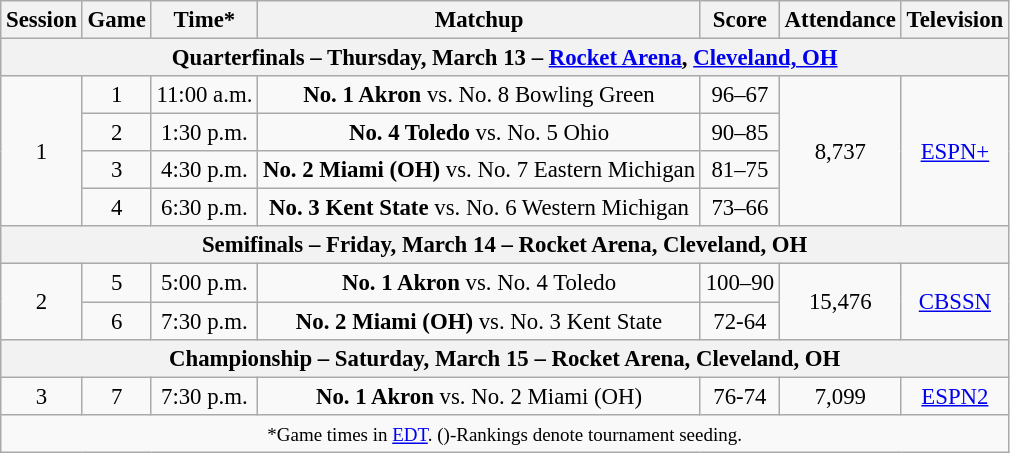<table class="wikitable" style="font-size:95%;text-align:center">
<tr>
<th>Session</th>
<th>Game</th>
<th>Time*</th>
<th>Matchup</th>
<th>Score</th>
<th>Attendance</th>
<th>Television</th>
</tr>
<tr>
<th colspan="8">Quarterfinals – Thursday, March 13 – <a href='#'>Rocket Arena</a>, <a href='#'>Cleveland, OH</a></th>
</tr>
<tr>
<td rowspan=4>1</td>
<td>1</td>
<td>11:00 a.m.</td>
<td><strong>No. 1 Akron</strong> vs. No. 8 Bowling Green</td>
<td>96–67</td>
<td rowspan=4>8,737</td>
<td rowspan=4><a href='#'>ESPN+</a></td>
</tr>
<tr>
<td>2</td>
<td>1:30 p.m.</td>
<td><strong>No. 4 Toledo</strong> vs. No. 5 Ohio</td>
<td>90–85</td>
</tr>
<tr>
<td>3</td>
<td>4:30 p.m.</td>
<td><strong>No. 2 Miami (OH)</strong> vs. No. 7 Eastern Michigan</td>
<td>81–75</td>
</tr>
<tr>
<td>4</td>
<td>6:30 p.m.</td>
<td><strong>No. 3 Kent State</strong> vs. No. 6 Western Michigan</td>
<td>73–66</td>
</tr>
<tr>
<th colspan="8">Semifinals – Friday, March 14 – Rocket Arena, Cleveland, OH</th>
</tr>
<tr>
<td rowspan=2>2</td>
<td>5</td>
<td>5:00 p.m.</td>
<td><strong>No. 1 Akron</strong> vs. No. 4 Toledo</td>
<td>100–90</td>
<td rowspan=2>15,476</td>
<td rowspan=2><a href='#'>CBSSN</a></td>
</tr>
<tr>
<td>6</td>
<td>7:30 p.m.</td>
<td><strong>No. 2 Miami (OH)</strong> vs. No. 3 Kent State</td>
<td>72-64</td>
</tr>
<tr>
<th colspan="8">Championship – Saturday, March 15 – Rocket Arena, Cleveland, OH</th>
</tr>
<tr>
<td>3</td>
<td>7</td>
<td>7:30 p.m.</td>
<td><strong>No. 1 Akron</strong> vs. No. 2 Miami (OH)</td>
<td>76-74</td>
<td>7,099</td>
<td><a href='#'>ESPN2</a></td>
</tr>
<tr>
<td colspan="7"><small>*Game times in <a href='#'>EDT</a>. ()-Rankings denote tournament seeding.</small></td>
</tr>
</table>
